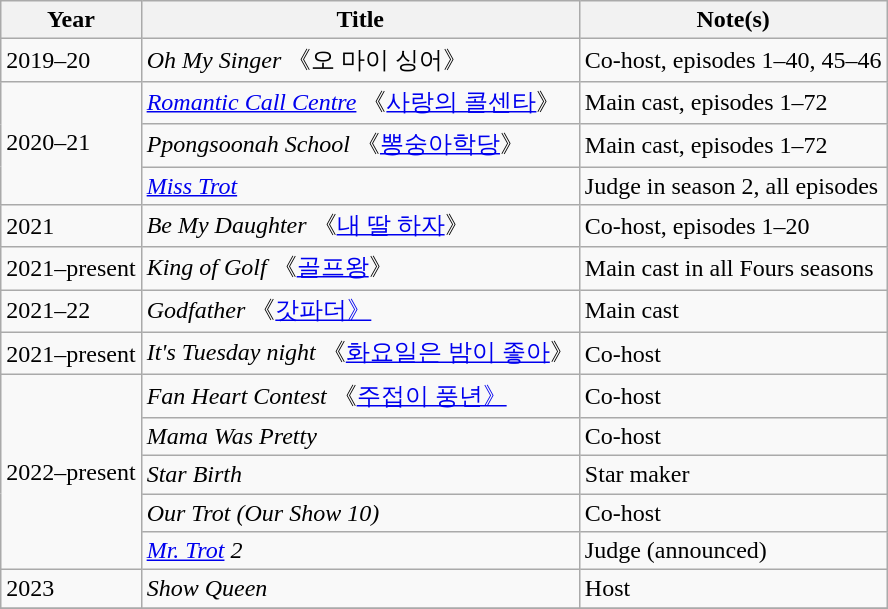<table class="wikitable">
<tr>
<th>Year</th>
<th>Title</th>
<th>Note(s)</th>
</tr>
<tr>
<td>2019–20</td>
<td><em>Oh My Singer</em> 《오 마이 싱어》</td>
<td>Co-host, episodes 1–40, 45–46</td>
</tr>
<tr>
<td rowspan="3">2020–21</td>
<td><em><a href='#'>Romantic Call Centre</a></em> 《<a href='#'>사랑의 콜센타</a>》</td>
<td>Main cast, episodes 1–72</td>
</tr>
<tr>
<td><em>Ppongsoonah School</em> 《<a href='#'>뽕숭아학당</a>》</td>
<td>Main cast, episodes 1–72</td>
</tr>
<tr>
<td><em><a href='#'>Miss Trot</a></em></td>
<td>Judge in season 2, all episodes</td>
</tr>
<tr>
<td>2021</td>
<td><em>Be My Daughter</em> 《<a href='#'>내 딸 하자</a>》</td>
<td>Co-host, episodes 1–20</td>
</tr>
<tr>
<td>2021–present</td>
<td><em>King of Golf</em> 《<a href='#'>골프왕</a>》</td>
<td>Main cast in all Fours seasons</td>
</tr>
<tr>
<td>2021–22</td>
<td><em>Godfather</em> 《<a href='#'>갓파더》</a></td>
<td>Main cast</td>
</tr>
<tr>
<td>2021–present</td>
<td><em>It's Tuesday night</em> 《<a href='#'>화요일은 밤이 좋아</a>》</td>
<td>Co-host</td>
</tr>
<tr>
<td rowspan="5">2022–present</td>
<td><em>Fan Heart Contest</em> 《<a href='#'>주접이 풍년》</a></td>
<td>Co-host</td>
</tr>
<tr>
<td><em>Mama Was Pretty</em></td>
<td>Co-host</td>
</tr>
<tr>
<td><em>Star Birth</em></td>
<td>Star maker</td>
</tr>
<tr>
<td><em>Our Trot (Our Show 10)</em></td>
<td>Co-host</td>
</tr>
<tr>
<td><em><a href='#'>Mr. Trot</a> 2</em></td>
<td>Judge (announced)</td>
</tr>
<tr>
<td>2023</td>
<td><em>Show Queen</em></td>
<td>Host</td>
</tr>
<tr>
</tr>
</table>
